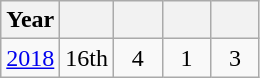<table class="wikitable" style="text-align: center;">
<tr>
<th>Year</th>
<th></th>
<th width=25px></th>
<th width=25px></th>
<th width=25px></th>
</tr>
<tr>
<td> <a href='#'>2018</a></td>
<td>16th</td>
<td>4</td>
<td>1</td>
<td>3</td>
</tr>
</table>
